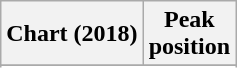<table class="wikitable sortable plainrowheaders">
<tr>
<th>Chart (2018)</th>
<th>Peak<br>position</th>
</tr>
<tr>
</tr>
<tr>
</tr>
<tr>
</tr>
<tr>
</tr>
<tr>
</tr>
<tr>
</tr>
</table>
